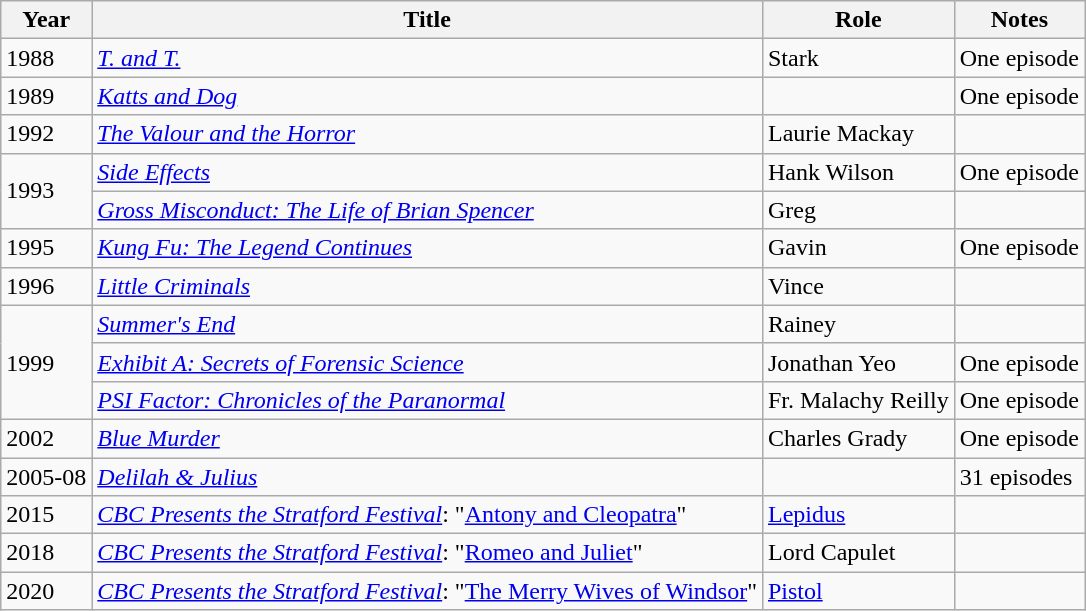<table class="wikitable sortable">
<tr>
<th>Year</th>
<th>Title</th>
<th>Role</th>
<th class="unsortable">Notes</th>
</tr>
<tr>
<td>1988</td>
<td><em><a href='#'>T. and T.</a></em></td>
<td>Stark</td>
<td>One episode</td>
</tr>
<tr>
<td>1989</td>
<td><em><a href='#'>Katts and Dog</a></em></td>
<td></td>
<td>One episode</td>
</tr>
<tr>
<td>1992</td>
<td data-sort-value="Valour and the Horror, The"><em><a href='#'>The Valour and the Horror</a></em></td>
<td>Laurie Mackay</td>
<td></td>
</tr>
<tr>
<td rowspan=2>1993</td>
<td><em><a href='#'>Side Effects</a></em></td>
<td>Hank Wilson</td>
<td>One episode</td>
</tr>
<tr>
<td><em><a href='#'>Gross Misconduct: The Life of Brian Spencer</a></em></td>
<td>Greg</td>
<td></td>
</tr>
<tr>
<td>1995</td>
<td><em><a href='#'>Kung Fu: The Legend Continues</a></em></td>
<td>Gavin</td>
<td>One episode</td>
</tr>
<tr>
<td>1996</td>
<td><em><a href='#'>Little Criminals</a></em></td>
<td>Vince</td>
<td></td>
</tr>
<tr>
<td rowspan=3>1999</td>
<td><em><a href='#'>Summer's End</a></em></td>
<td>Rainey</td>
<td></td>
</tr>
<tr>
<td><em><a href='#'>Exhibit A: Secrets of Forensic Science</a></em></td>
<td>Jonathan Yeo</td>
<td>One episode</td>
</tr>
<tr>
<td><em><a href='#'>PSI Factor: Chronicles of the Paranormal</a></em></td>
<td>Fr. Malachy Reilly</td>
<td>One episode</td>
</tr>
<tr>
<td>2002</td>
<td><em><a href='#'>Blue Murder</a></em></td>
<td>Charles Grady</td>
<td>One episode</td>
</tr>
<tr>
<td>2005-08</td>
<td><em><a href='#'>Delilah & Julius</a></em></td>
<td></td>
<td>31 episodes</td>
</tr>
<tr>
<td>2015</td>
<td><em><a href='#'>CBC Presents the Stratford Festival</a></em>: "<a href='#'>Antony and Cleopatra</a>"</td>
<td><a href='#'>Lepidus</a></td>
<td></td>
</tr>
<tr>
<td>2018</td>
<td><em><a href='#'>CBC Presents the Stratford Festival</a></em>: "<a href='#'>Romeo and Juliet</a>"</td>
<td>Lord Capulet</td>
<td></td>
</tr>
<tr>
<td>2020</td>
<td><em><a href='#'>CBC Presents the Stratford Festival</a></em>: "<a href='#'>The Merry Wives of Windsor</a>"</td>
<td><a href='#'>Pistol</a></td>
<td></td>
</tr>
</table>
